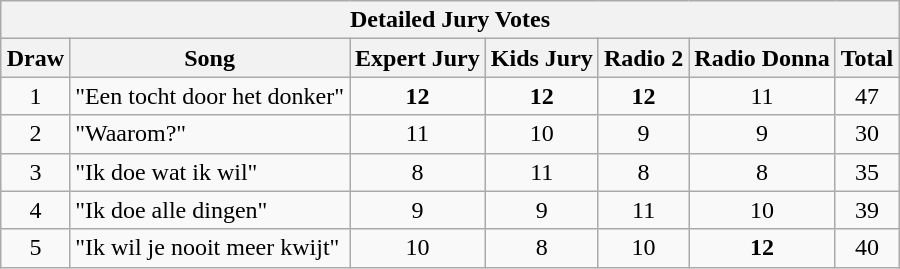<table class="wikitable collapsible collapsed" style="margin: 1em auto 1em auto; text-align:center;">
<tr>
<th colspan="7">Detailed Jury Votes</th>
</tr>
<tr>
<th>Draw</th>
<th>Song</th>
<th>Expert Jury</th>
<th>Kids Jury</th>
<th>Radio 2</th>
<th>Radio Donna</th>
<th>Total</th>
</tr>
<tr>
<td>1</td>
<td align="left">"Een tocht door het donker"</td>
<td><strong>12</strong></td>
<td><strong>12</strong></td>
<td><strong>12</strong></td>
<td>11</td>
<td>47</td>
</tr>
<tr>
<td>2</td>
<td align="left">"Waarom?"</td>
<td>11</td>
<td>10</td>
<td>9</td>
<td>9</td>
<td>30</td>
</tr>
<tr>
<td>3</td>
<td align="left">"Ik doe wat ik wil"</td>
<td>8</td>
<td>11</td>
<td>8</td>
<td>8</td>
<td>35</td>
</tr>
<tr>
<td>4</td>
<td align="left">"Ik doe alle dingen"</td>
<td>9</td>
<td>9</td>
<td>11</td>
<td>10</td>
<td>39</td>
</tr>
<tr>
<td>5</td>
<td align="left">"Ik wil je nooit meer kwijt"</td>
<td>10</td>
<td>8</td>
<td>10</td>
<td><strong>12</strong></td>
<td>40</td>
</tr>
</table>
